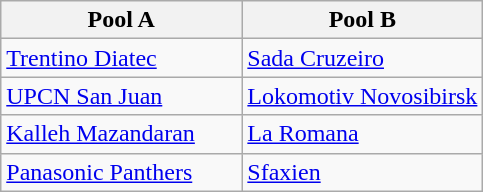<table class="wikitable">
<tr>
<th width=50%>Pool A</th>
<th width=50%>Pool B</th>
</tr>
<tr>
<td> <a href='#'>Trentino Diatec</a></td>
<td> <a href='#'>Sada Cruzeiro</a></td>
</tr>
<tr>
<td> <a href='#'>UPCN San Juan</a></td>
<td> <a href='#'>Lokomotiv Novosibirsk</a></td>
</tr>
<tr>
<td> <a href='#'>Kalleh Mazandaran</a></td>
<td> <a href='#'>La Romana</a></td>
</tr>
<tr>
<td> <a href='#'>Panasonic Panthers</a></td>
<td> <a href='#'>Sfaxien</a></td>
</tr>
</table>
